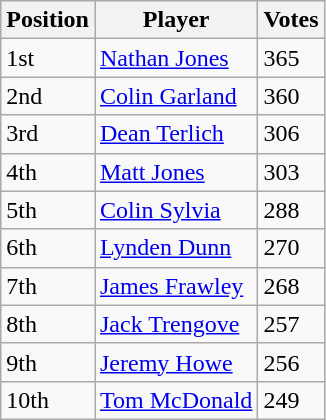<table class="wikitable">
<tr>
<th>Position</th>
<th>Player</th>
<th>Votes</th>
</tr>
<tr>
<td>1st</td>
<td><a href='#'>Nathan Jones</a></td>
<td>365</td>
</tr>
<tr>
<td>2nd</td>
<td><a href='#'>Colin Garland</a></td>
<td>360</td>
</tr>
<tr>
<td>3rd</td>
<td><a href='#'>Dean Terlich</a></td>
<td>306</td>
</tr>
<tr>
<td>4th</td>
<td><a href='#'>Matt Jones</a></td>
<td>303</td>
</tr>
<tr>
<td>5th</td>
<td><a href='#'>Colin Sylvia</a></td>
<td>288</td>
</tr>
<tr>
<td>6th</td>
<td><a href='#'>Lynden Dunn</a></td>
<td>270</td>
</tr>
<tr>
<td>7th</td>
<td><a href='#'>James Frawley</a></td>
<td>268</td>
</tr>
<tr>
<td>8th</td>
<td><a href='#'>Jack Trengove</a></td>
<td>257</td>
</tr>
<tr>
<td>9th</td>
<td><a href='#'>Jeremy Howe</a></td>
<td>256</td>
</tr>
<tr>
<td>10th</td>
<td><a href='#'>Tom McDonald</a></td>
<td>249</td>
</tr>
</table>
